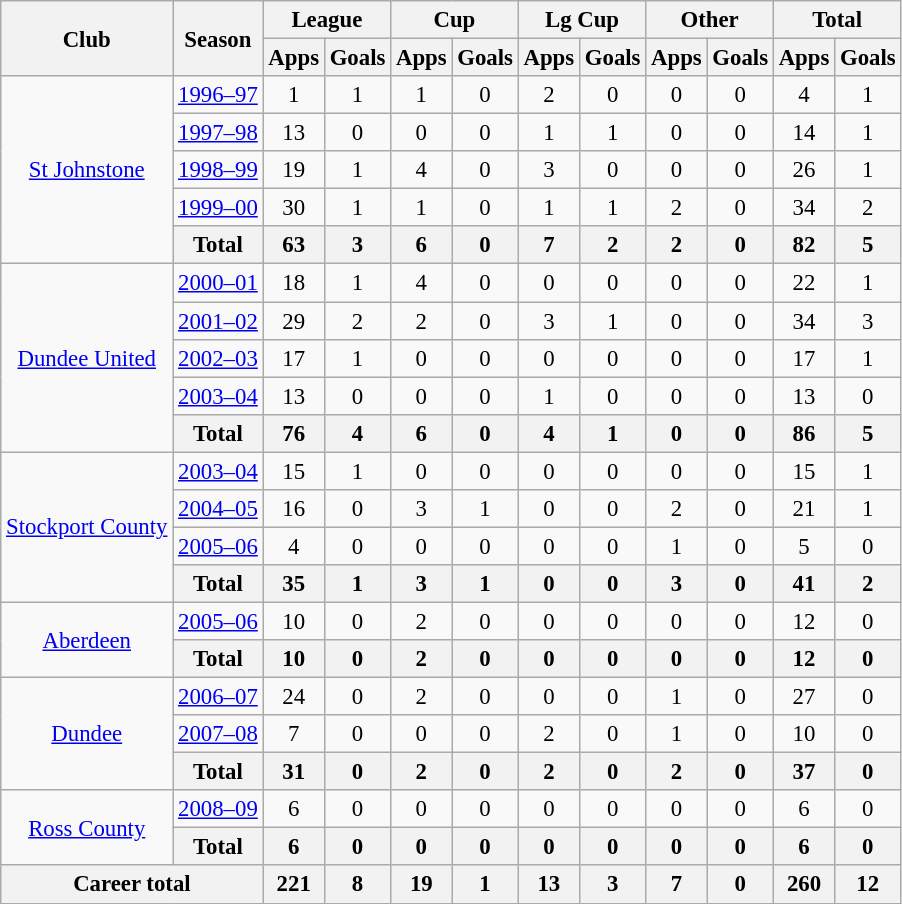<table class="wikitable" style="font-size:95%; text-align:center">
<tr>
<th rowspan="2">Club</th>
<th rowspan="2">Season</th>
<th colspan="2">League</th>
<th colspan="2">Cup</th>
<th colspan="2">Lg Cup</th>
<th colspan="2">Other</th>
<th colspan="2">Total</th>
</tr>
<tr>
<th>Apps</th>
<th>Goals</th>
<th>Apps</th>
<th>Goals</th>
<th>Apps</th>
<th>Goals</th>
<th>Apps</th>
<th>Goals</th>
<th>Apps</th>
<th>Goals</th>
</tr>
<tr>
<td rowspan="5"><a href='#'>St Johnstone</a></td>
<td><a href='#'>1996–97</a></td>
<td>1</td>
<td>1</td>
<td>1</td>
<td>0</td>
<td>2</td>
<td>0</td>
<td>0</td>
<td>0</td>
<td>4</td>
<td>1</td>
</tr>
<tr>
<td><a href='#'>1997–98</a></td>
<td>13</td>
<td>0</td>
<td>0</td>
<td>0</td>
<td>1</td>
<td>1</td>
<td>0</td>
<td>0</td>
<td>14</td>
<td>1</td>
</tr>
<tr>
<td><a href='#'>1998–99</a></td>
<td>19</td>
<td>1</td>
<td>4</td>
<td>0</td>
<td>3</td>
<td>0</td>
<td>0</td>
<td>0</td>
<td>26</td>
<td>1</td>
</tr>
<tr>
<td><a href='#'>1999–00</a></td>
<td>30</td>
<td>1</td>
<td>1</td>
<td>0</td>
<td>1</td>
<td>1</td>
<td>2</td>
<td>0</td>
<td>34</td>
<td>2</td>
</tr>
<tr>
<th>Total</th>
<th>63</th>
<th>3</th>
<th>6</th>
<th>0</th>
<th>7</th>
<th>2</th>
<th>2</th>
<th>0</th>
<th>82</th>
<th>5</th>
</tr>
<tr>
<td rowspan="5"><a href='#'>Dundee United</a></td>
<td><a href='#'>2000–01</a></td>
<td>18</td>
<td>1</td>
<td>4</td>
<td>0</td>
<td>0</td>
<td>0</td>
<td>0</td>
<td>0</td>
<td>22</td>
<td>1</td>
</tr>
<tr>
<td><a href='#'>2001–02</a></td>
<td>29</td>
<td>2</td>
<td>2</td>
<td>0</td>
<td>3</td>
<td>1</td>
<td>0</td>
<td>0</td>
<td>34</td>
<td>3</td>
</tr>
<tr>
<td><a href='#'>2002–03</a></td>
<td>17</td>
<td>1</td>
<td>0</td>
<td>0</td>
<td>0</td>
<td>0</td>
<td>0</td>
<td>0</td>
<td>17</td>
<td>1</td>
</tr>
<tr>
<td><a href='#'>2003–04</a></td>
<td>13</td>
<td>0</td>
<td>0</td>
<td>0</td>
<td>1</td>
<td>0</td>
<td>0</td>
<td>0</td>
<td>13</td>
<td>0</td>
</tr>
<tr>
<th>Total</th>
<th>76</th>
<th>4</th>
<th>6</th>
<th>0</th>
<th>4</th>
<th>1</th>
<th>0</th>
<th>0</th>
<th>86</th>
<th>5</th>
</tr>
<tr>
<td rowspan="4"><a href='#'>Stockport County</a></td>
<td><a href='#'>2003–04</a></td>
<td>15</td>
<td>1</td>
<td>0</td>
<td>0</td>
<td>0</td>
<td>0</td>
<td>0</td>
<td>0</td>
<td>15</td>
<td>1</td>
</tr>
<tr>
<td><a href='#'>2004–05</a></td>
<td>16</td>
<td>0</td>
<td>3</td>
<td>1</td>
<td>0</td>
<td>0</td>
<td>2</td>
<td>0</td>
<td>21</td>
<td>1</td>
</tr>
<tr>
<td><a href='#'>2005–06</a></td>
<td>4</td>
<td>0</td>
<td>0</td>
<td>0</td>
<td>0</td>
<td>0</td>
<td>1</td>
<td>0</td>
<td>5</td>
<td>0</td>
</tr>
<tr>
<th>Total</th>
<th>35</th>
<th>1</th>
<th>3</th>
<th>1</th>
<th>0</th>
<th>0</th>
<th>3</th>
<th>0</th>
<th>41</th>
<th>2</th>
</tr>
<tr>
<td rowspan="2"><a href='#'>Aberdeen</a></td>
<td><a href='#'>2005–06</a></td>
<td>10</td>
<td>0</td>
<td>2</td>
<td>0</td>
<td>0</td>
<td>0</td>
<td>0</td>
<td>0</td>
<td>12</td>
<td>0</td>
</tr>
<tr>
<th>Total</th>
<th>10</th>
<th>0</th>
<th>2</th>
<th>0</th>
<th>0</th>
<th>0</th>
<th>0</th>
<th>0</th>
<th>12</th>
<th>0</th>
</tr>
<tr>
<td rowspan="3"><a href='#'>Dundee</a></td>
<td><a href='#'>2006–07</a></td>
<td>24</td>
<td>0</td>
<td>2</td>
<td>0</td>
<td>0</td>
<td>0</td>
<td>1</td>
<td>0</td>
<td>27</td>
<td>0</td>
</tr>
<tr>
<td><a href='#'>2007–08</a></td>
<td>7</td>
<td>0</td>
<td>0</td>
<td>0</td>
<td>2</td>
<td>0</td>
<td>1</td>
<td>0</td>
<td>10</td>
<td>0</td>
</tr>
<tr>
<th>Total</th>
<th>31</th>
<th>0</th>
<th>2</th>
<th>0</th>
<th>2</th>
<th>0</th>
<th>2</th>
<th>0</th>
<th>37</th>
<th>0</th>
</tr>
<tr>
<td rowspan="2"><a href='#'>Ross County</a></td>
<td><a href='#'>2008–09</a></td>
<td>6</td>
<td>0</td>
<td>0</td>
<td>0</td>
<td>0</td>
<td>0</td>
<td>0</td>
<td>0</td>
<td>6</td>
<td>0</td>
</tr>
<tr>
<th>Total</th>
<th>6</th>
<th>0</th>
<th>0</th>
<th>0</th>
<th>0</th>
<th>0</th>
<th>0</th>
<th>0</th>
<th>6</th>
<th>0</th>
</tr>
<tr>
<th colspan="2">Career total</th>
<th>221</th>
<th>8</th>
<th>19</th>
<th>1</th>
<th>13</th>
<th>3</th>
<th>7</th>
<th>0</th>
<th>260</th>
<th>12</th>
</tr>
</table>
